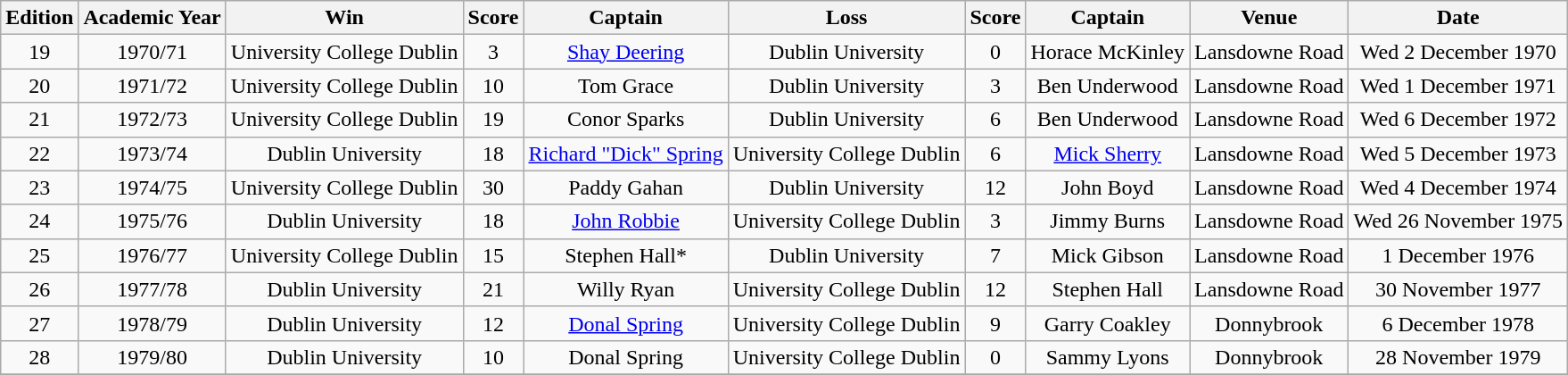<table class="wikitable">
<tr>
<th>Edition</th>
<th>Academic Year</th>
<th>Win</th>
<th>Score</th>
<th>Captain</th>
<th>Loss</th>
<th>Score</th>
<th>Captain</th>
<th>Venue</th>
<th>Date</th>
</tr>
<tr align="center">
<td>19</td>
<td>1970/71</td>
<td>University College Dublin</td>
<td>3</td>
<td><a href='#'>Shay Deering</a></td>
<td>Dublin University</td>
<td>0</td>
<td>Horace McKinley</td>
<td>Lansdowne Road</td>
<td>Wed 2 December 1970</td>
</tr>
<tr align="center">
<td>20</td>
<td>1971/72</td>
<td>University College Dublin</td>
<td>10</td>
<td>Tom Grace</td>
<td>Dublin University</td>
<td>3</td>
<td>Ben Underwood</td>
<td>Lansdowne Road</td>
<td>Wed 1 December 1971</td>
</tr>
<tr align="center">
<td>21</td>
<td>1972/73</td>
<td>University College Dublin</td>
<td>19</td>
<td>Conor Sparks</td>
<td>Dublin University</td>
<td>6</td>
<td>Ben Underwood</td>
<td>Lansdowne Road</td>
<td>Wed 6 December 1972</td>
</tr>
<tr align="center">
<td>22</td>
<td>1973/74</td>
<td>Dublin University</td>
<td>18</td>
<td><a href='#'>Richard "Dick" Spring</a></td>
<td>University College Dublin</td>
<td>6</td>
<td><a href='#'>Mick Sherry</a></td>
<td>Lansdowne Road</td>
<td>Wed 5 December 1973</td>
</tr>
<tr align="center">
<td>23</td>
<td>1974/75</td>
<td>University College Dublin</td>
<td>30</td>
<td>Paddy Gahan</td>
<td>Dublin University</td>
<td>12</td>
<td>John Boyd</td>
<td>Lansdowne Road</td>
<td>Wed 4 December 1974</td>
</tr>
<tr align="center">
<td>24</td>
<td>1975/76</td>
<td>Dublin University</td>
<td>18</td>
<td><a href='#'>John Robbie</a></td>
<td>University College Dublin</td>
<td>3</td>
<td>Jimmy Burns</td>
<td>Lansdowne Road</td>
<td>Wed 26 November 1975</td>
</tr>
<tr align="center">
<td>25</td>
<td>1976/77</td>
<td>University College Dublin</td>
<td>15</td>
<td>Stephen Hall*</td>
<td>Dublin University</td>
<td>7</td>
<td>Mick Gibson</td>
<td>Lansdowne Road</td>
<td>1 December 1976</td>
</tr>
<tr align="center">
<td>26</td>
<td>1977/78</td>
<td>Dublin University</td>
<td>21</td>
<td>Willy Ryan</td>
<td>University College Dublin</td>
<td>12</td>
<td>Stephen Hall</td>
<td>Lansdowne Road</td>
<td>30 November 1977</td>
</tr>
<tr align="center">
<td>27</td>
<td>1978/79</td>
<td>Dublin University</td>
<td>12</td>
<td><a href='#'>Donal Spring</a></td>
<td>University College Dublin</td>
<td>9</td>
<td>Garry Coakley</td>
<td>Donnybrook</td>
<td>6 December 1978</td>
</tr>
<tr align="center">
<td>28</td>
<td>1979/80</td>
<td>Dublin University</td>
<td>10</td>
<td>Donal Spring</td>
<td>University College Dublin</td>
<td>0</td>
<td>Sammy Lyons</td>
<td>Donnybrook</td>
<td>28 November 1979</td>
</tr>
<tr align="center">
</tr>
</table>
